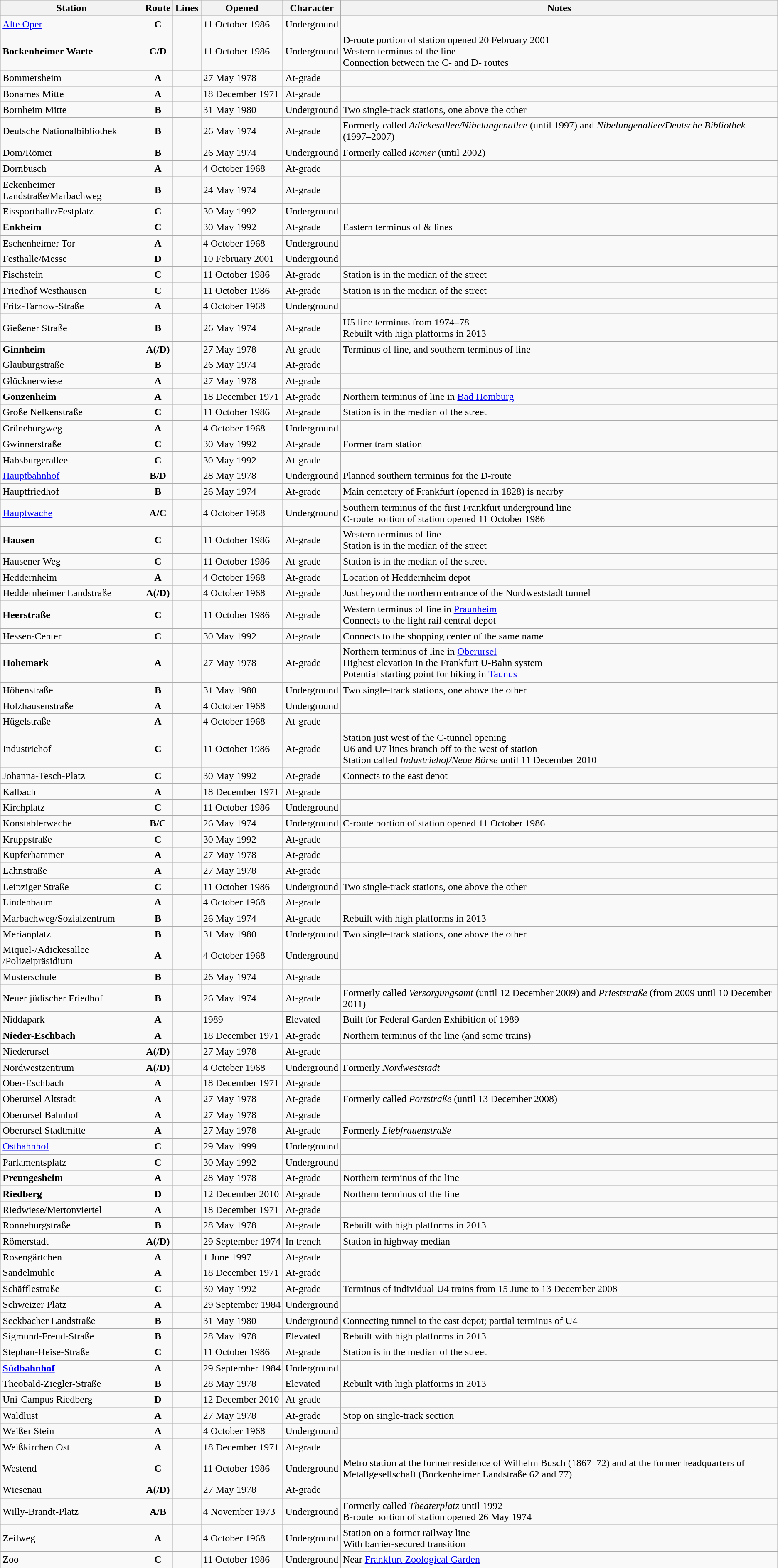<table class="wikitable sortable">
<tr>
<th>Station</th>
<th>Route</th>
<th>Lines</th>
<th>Opened</th>
<th>Character</th>
<th class="unsortable">Notes</th>
</tr>
<tr>
<td><a href='#'>Alte Oper</a></td>
<td style="text-align:center;"><span><strong>C</strong></span></td>
<td> </td>
<td>11 October 1986</td>
<td>Underground</td>
<td></td>
</tr>
<tr>
<td><strong>Bockenheimer Warte</strong></td>
<td style="text-align:center;"><span><strong>C/D</strong></span></td>
<td>  </td>
<td>11 October 1986</td>
<td>Underground</td>
<td>D-route portion of station opened 20 February 2001<br>Western terminus of the  line<br>Connection between the C- and D- routes</td>
</tr>
<tr>
<td>Bommersheim</td>
<td style="text-align:center;"><span><strong>A</strong></span></td>
<td></td>
<td>27 May 1978</td>
<td>At-grade</td>
<td></td>
</tr>
<tr>
<td>Bonames Mitte</td>
<td style="text-align:center;"><span><strong>A</strong></span></td>
<td> </td>
<td>18 December 1971</td>
<td>At-grade</td>
<td></td>
</tr>
<tr>
<td>Bornheim Mitte</td>
<td style="text-align:center;"><span><strong>B</strong></span></td>
<td></td>
<td>31 May 1980</td>
<td>Underground</td>
<td>Two single-track stations, one above the other</td>
</tr>
<tr>
<td>Deutsche Nationalbibliothek</td>
<td style="text-align:center;"><span><strong>B</strong></span></td>
<td></td>
<td>26 May 1974</td>
<td>At-grade</td>
<td>Formerly called <em>Adickesallee/Nibelungenallee</em> (until 1997) and <em>Nibelungenallee/Deutsche Bibliothek</em> (1997–2007)</td>
</tr>
<tr>
<td>Dom/Römer</td>
<td style="text-align:center;"><span><strong>B</strong></span></td>
<td> </td>
<td>26 May 1974</td>
<td>Underground</td>
<td>Formerly called <em>Römer</em> (until 2002)</td>
</tr>
<tr>
<td>Dornbusch</td>
<td style="text-align:center;"><span><strong>A</strong></span></td>
<td style="white-space:nowrap;">   </td>
<td>4 October 1968</td>
<td>At-grade</td>
<td></td>
</tr>
<tr>
<td>Eckenheimer Landstraße/Marbachweg</td>
<td style="text-align:center;"><span><strong>B</strong></span></td>
<td></td>
<td>24 May 1974</td>
<td>At-grade</td>
<td></td>
</tr>
<tr>
<td>Eissporthalle/Festplatz</td>
<td style="text-align:center;"><span><strong>C</strong></span></td>
<td></td>
<td>30 May 1992</td>
<td>Underground</td>
<td></td>
</tr>
<tr>
<td><strong>Enkheim</strong></td>
<td style="text-align:center;"><span><strong>C</strong></span></td>
<td> </td>
<td>30 May 1992</td>
<td>At-grade</td>
<td>Eastern terminus of  &  lines</td>
</tr>
<tr>
<td>Eschenheimer Tor</td>
<td style="text-align:center;"><span><strong>A</strong></span></td>
<td>   </td>
<td>4 October 1968</td>
<td>Underground</td>
<td></td>
</tr>
<tr>
<td>Festhalle/Messe</td>
<td style="text-align:center;"><span><strong>D</strong></span></td>
<td></td>
<td>10 February 2001</td>
<td>Underground</td>
<td></td>
</tr>
<tr>
<td>Fischstein</td>
<td style="text-align:center;"><span><strong>C</strong></span></td>
<td></td>
<td>11 October 1986</td>
<td>At-grade</td>
<td>Station is in the median of the street</td>
</tr>
<tr>
<td>Friedhof Westhausen</td>
<td style="text-align:center;"><span><strong>C</strong></span></td>
<td></td>
<td>11 October 1986</td>
<td>At-grade</td>
<td>Station is in the median of the street</td>
</tr>
<tr>
<td>Fritz-Tarnow-Straße</td>
<td style="text-align:center;"><span><strong>A</strong></span></td>
<td>   </td>
<td>4 October 1968</td>
<td>Underground</td>
<td></td>
</tr>
<tr>
<td>Gießener Straße</td>
<td style="text-align:center;"><span><strong>B</strong></span></td>
<td></td>
<td>26 May 1974</td>
<td>At-grade</td>
<td>U5 line terminus from 1974–78<br>Rebuilt with high platforms in 2013</td>
</tr>
<tr>
<td><strong>Ginnheim</strong></td>
<td style="text-align:center;"><span><strong>A(/D)</strong></span></td>
<td> </td>
<td>27 May 1978</td>
<td>At-grade</td>
<td>Terminus of  line, and southern terminus of  line</td>
</tr>
<tr>
<td>Glauburgstraße</td>
<td style="text-align:center;"><span><strong>B</strong></span></td>
<td></td>
<td>26 May 1974</td>
<td>At-grade</td>
<td></td>
</tr>
<tr>
<td>Glöcknerwiese</td>
<td style="text-align:center;"><span><strong>A</strong></span></td>
<td></td>
<td>27 May 1978</td>
<td>At-grade</td>
<td></td>
</tr>
<tr>
<td><strong>Gonzenheim</strong></td>
<td style="text-align:center;"><span><strong>A</strong></span></td>
<td></td>
<td>18 December 1971</td>
<td>At-grade</td>
<td>Northern terminus of  line in <a href='#'>Bad Homburg</a></td>
</tr>
<tr>
<td>Große Nelkenstraße</td>
<td style="text-align:center;"><span><strong>C</strong></span></td>
<td></td>
<td>11 October 1986</td>
<td>At-grade</td>
<td>Station is in the median of the street</td>
</tr>
<tr>
<td>Grüneburgweg</td>
<td style="text-align:center;"><span><strong>A</strong></span></td>
<td>   </td>
<td>4 October 1968</td>
<td>Underground</td>
<td></td>
</tr>
<tr>
<td>Gwinnerstraße</td>
<td style="text-align:center;"><span><strong>C</strong></span></td>
<td> </td>
<td>30 May 1992</td>
<td>At-grade</td>
<td>Former tram station</td>
</tr>
<tr>
<td>Habsburgerallee</td>
<td style="text-align:center;"><span><strong>C</strong></span></td>
<td> </td>
<td>30 May 1992</td>
<td>At-grade</td>
<td></td>
</tr>
<tr>
<td><a href='#'>Hauptbahnhof</a></td>
<td style="text-align:center;"><span><strong>B/D</strong></span></td>
<td> </td>
<td>28 May 1978</td>
<td>Underground</td>
<td>Planned southern terminus for the D-route</td>
</tr>
<tr>
<td>Hauptfriedhof</td>
<td style="text-align:center;"><span><strong>B</strong></span></td>
<td></td>
<td>26 May 1974</td>
<td>At-grade</td>
<td>Main cemetery of Frankfurt (opened in 1828) is nearby</td>
</tr>
<tr>
<td><a href='#'>Hauptwache</a></td>
<td style="text-align:center;"><span><strong>A/C</strong></span></td>
<td>   <br>  </td>
<td>4 October 1968</td>
<td>Underground</td>
<td>Southern terminus of the first Frankfurt underground line<br>C-route portion of station opened 11 October 1986</td>
</tr>
<tr>
<td><strong>Hausen</strong></td>
<td style="text-align:center;"><span><strong>C</strong></span></td>
<td></td>
<td>11 October 1986</td>
<td>At-grade</td>
<td>Western terminus of  line<br>Station is in the median of the street</td>
</tr>
<tr>
<td>Hausener Weg</td>
<td style="text-align:center;"><span><strong>C</strong></span></td>
<td></td>
<td>11 October 1986</td>
<td>At-grade</td>
<td>Station is in the median of the street</td>
</tr>
<tr>
<td>Heddernheim</td>
<td style="text-align:center;"><span><strong>A</strong></span></td>
<td>   </td>
<td>4 October 1968</td>
<td>At-grade</td>
<td>Location of Heddernheim depot</td>
</tr>
<tr>
<td>Heddernheimer Landstraße</td>
<td style="text-align:center;"><span><strong>A(/D)</strong></span></td>
<td> </td>
<td>4 October 1968</td>
<td>At-grade</td>
<td>Just beyond the northern entrance of the Nordweststadt tunnel</td>
</tr>
<tr>
<td><strong>Heerstraße</strong></td>
<td style="text-align:center;"><span><strong>C</strong></span></td>
<td></td>
<td>11 October 1986</td>
<td>At-grade</td>
<td>Western terminus of  line in <a href='#'>Praunheim</a><br>Connects to the light rail central depot</td>
</tr>
<tr>
<td>Hessen-Center</td>
<td style="text-align:center;"><span><strong>C</strong></span></td>
<td> </td>
<td>30 May 1992</td>
<td>At-grade</td>
<td>Connects to the shopping center of the same name</td>
</tr>
<tr>
<td><strong>Hohemark</strong></td>
<td style="text-align:center;"><span><strong>A</strong></span></td>
<td></td>
<td>27 May 1978</td>
<td>At-grade</td>
<td>Northern terminus of  line in <a href='#'>Oberursel</a><br>Highest elevation in the Frankfurt U-Bahn system<br>Potential starting point for hiking in <a href='#'>Taunus</a></td>
</tr>
<tr>
<td>Höhenstraße</td>
<td style="text-align:center;"><span><strong>B</strong></span></td>
<td></td>
<td>31 May 1980</td>
<td>Underground</td>
<td>Two single-track stations, one above the other</td>
</tr>
<tr>
<td>Holzhausenstraße</td>
<td style="text-align:center;"><span><strong>A</strong></span></td>
<td>   </td>
<td>4 October 1968</td>
<td>Underground</td>
<td></td>
</tr>
<tr>
<td>Hügelstraße</td>
<td style="text-align:center;"><span><strong>A</strong></span></td>
<td>   </td>
<td>4 October 1968</td>
<td>At-grade</td>
<td></td>
</tr>
<tr>
<td>Industriehof</td>
<td style="text-align:center;"><span><strong>C</strong></span></td>
<td> </td>
<td>11 October 1986</td>
<td>At-grade</td>
<td>Station just west of the C-tunnel opening<br>U6 and U7 lines branch off to the west of station<br>Station called <em>Industriehof/Neue Börse</em> until 11 December 2010</td>
</tr>
<tr>
<td>Johanna-Tesch-Platz</td>
<td style="text-align:center;"><span><strong>C</strong></span></td>
<td></td>
<td>30 May 1992</td>
<td>At-grade</td>
<td>Connects to the east depot</td>
</tr>
<tr>
<td>Kalbach</td>
<td style="text-align:center;"><span><strong>A</strong></span></td>
<td> </td>
<td>18 December 1971</td>
<td>At-grade</td>
<td></td>
</tr>
<tr>
<td>Kirchplatz</td>
<td style="text-align:center;"><span><strong>C</strong></span></td>
<td> </td>
<td>11 October 1986</td>
<td>Underground</td>
<td></td>
</tr>
<tr>
<td>Konstablerwache</td>
<td style="text-align:center;"><span><strong>B/C</strong></span></td>
<td>   </td>
<td>26 May 1974</td>
<td>Underground</td>
<td>C-route portion of station opened 11 October 1986</td>
</tr>
<tr>
<td>Kruppstraße</td>
<td style="text-align:center;"><span><strong>C</strong></span></td>
<td> </td>
<td>30 May 1992</td>
<td>At-grade</td>
<td></td>
</tr>
<tr>
<td>Kupferhammer</td>
<td style="text-align:center;"><span><strong>A</strong></span></td>
<td></td>
<td>27 May 1978</td>
<td>At-grade</td>
<td></td>
</tr>
<tr>
<td>Lahnstraße</td>
<td style="text-align:center;"><span><strong>A</strong></span></td>
<td></td>
<td>27 May 1978</td>
<td>At-grade</td>
<td></td>
</tr>
<tr>
<td>Leipziger Straße</td>
<td style="text-align:center;"><span><strong>C</strong></span></td>
<td> </td>
<td>11 October 1986</td>
<td>Underground</td>
<td>Two single-track stations, one above the other</td>
</tr>
<tr>
<td>Lindenbaum</td>
<td style="text-align:center;"><span><strong>A</strong></span></td>
<td>   </td>
<td>4 October 1968</td>
<td>At-grade</td>
<td></td>
</tr>
<tr>
<td>Marbachweg/Sozialzentrum</td>
<td style="text-align:center;"><span><strong>B</strong></span></td>
<td></td>
<td>26 May 1974</td>
<td>At-grade</td>
<td>Rebuilt with high platforms in 2013</td>
</tr>
<tr>
<td>Merianplatz</td>
<td style="text-align:center;"><span><strong>B</strong></span></td>
<td></td>
<td>31 May 1980</td>
<td>Underground</td>
<td>Two single-track stations, one above the other</td>
</tr>
<tr>
<td>Miquel-/Adickesallee<br>/Polizeipräsidium</td>
<td style="text-align:center;"><span><strong>A</strong></span></td>
<td>   </td>
<td>4 October 1968</td>
<td>Underground</td>
<td></td>
</tr>
<tr>
<td>Musterschule</td>
<td style="text-align:center;"><span><strong>B</strong></span></td>
<td></td>
<td>26 May 1974</td>
<td>At-grade</td>
<td></td>
</tr>
<tr>
<td>Neuer jüdischer Friedhof</td>
<td style="text-align:center;"><span><strong>B</strong></span></td>
<td></td>
<td>26 May 1974</td>
<td>At-grade</td>
<td>Formerly called <em>Versorgungsamt</em> (until 12 December 2009) and <em>Prieststraße</em> (from 2009 until 10 December 2011)</td>
</tr>
<tr>
<td>Niddapark</td>
<td style="text-align:center;"><span><strong>A</strong></span></td>
<td> </td>
<td>1989</td>
<td>Elevated</td>
<td>Built for Federal Garden Exhibition of 1989</td>
</tr>
<tr>
<td><strong>Nieder-Eschbach</strong></td>
<td style="text-align:center;"><span><strong>A</strong></span></td>
<td> </td>
<td>18 December 1971</td>
<td>At-grade</td>
<td>Northern terminus of the  line (and some  trains)</td>
</tr>
<tr>
<td>Niederursel</td>
<td style="text-align:center;"><span><strong>A(/D)</strong></span></td>
<td>  </td>
<td>27 May 1978</td>
<td>At-grade</td>
<td></td>
</tr>
<tr>
<td>Nordwestzentrum</td>
<td style="text-align:center;"><span><strong>A(/D)</strong></span></td>
<td> </td>
<td>4 October 1968</td>
<td>Underground</td>
<td>Formerly <em>Nordweststadt</em></td>
</tr>
<tr>
<td>Ober-Eschbach</td>
<td style="text-align:center;"><span><strong>A</strong></span></td>
<td> </td>
<td>18 December 1971</td>
<td>At-grade</td>
<td></td>
</tr>
<tr>
<td>Oberursel Altstadt</td>
<td style="text-align:center;"><span><strong>A</strong></span></td>
<td></td>
<td>27 May 1978</td>
<td>At-grade</td>
<td>Formerly called <em>Portstraße</em> (until 13 December 2008)</td>
</tr>
<tr>
<td>Oberursel Bahnhof</td>
<td style="text-align:center;"><span><strong>A</strong></span></td>
<td></td>
<td>27 May 1978</td>
<td>At-grade</td>
<td></td>
</tr>
<tr>
<td>Oberursel Stadtmitte</td>
<td style="text-align:center;"><span><strong>A</strong></span></td>
<td></td>
<td>27 May 1978</td>
<td>At-grade</td>
<td>Formerly <em>Liebfrauenstraße</em></td>
</tr>
<tr>
<td><a href='#'>Ostbahnhof</a></td>
<td style="text-align:center;"><span><strong>C</strong></span></td>
<td></td>
<td>29 May 1999</td>
<td>Underground</td>
<td></td>
</tr>
<tr>
<td>Parlamentsplatz</td>
<td style="text-align:center;"><span><strong>C</strong></span></td>
<td></td>
<td>30 May 1992</td>
<td>Underground</td>
<td></td>
</tr>
<tr>
<td><strong>Preungesheim</strong></td>
<td style="text-align:center;"><span><strong>A</strong></span></td>
<td></td>
<td>28 May 1978</td>
<td>At-grade</td>
<td>Northern terminus of the  line</td>
</tr>
<tr>
<td><strong>Riedberg</strong></td>
<td style="text-align:center;"><span><strong>D</strong></span></td>
<td> </td>
<td>12 December 2010</td>
<td>At-grade</td>
<td>Northern terminus of the  line</td>
</tr>
<tr>
<td>Riedwiese/Mertonviertel</td>
<td style="text-align:center;"><span><strong>A</strong></span></td>
<td></td>
<td>18 December 1971</td>
<td>At-grade</td>
<td></td>
</tr>
<tr>
<td>Ronneburgstraße</td>
<td style="text-align:center;"><span><strong>B</strong></span></td>
<td></td>
<td>28 May 1978</td>
<td>At-grade</td>
<td>Rebuilt with high platforms in 2013</td>
</tr>
<tr>
<td>Römerstadt</td>
<td style="text-align:center;"><span><strong>A(/D)</strong></span></td>
<td> </td>
<td>29 September 1974</td>
<td>In trench</td>
<td>Station in highway median</td>
</tr>
<tr>
<td>Rosengärtchen</td>
<td style="text-align:center;"><span><strong>A</strong></span></td>
<td></td>
<td>1 June 1997</td>
<td>At-grade</td>
<td></td>
</tr>
<tr>
<td>Sandelmühle</td>
<td style="text-align:center;"><span><strong>A</strong></span></td>
<td></td>
<td>18 December 1971</td>
<td>At-grade</td>
<td></td>
</tr>
<tr>
<td>Schäfflestraße</td>
<td style="text-align:center;"><span><strong>C</strong></span></td>
<td> </td>
<td>30 May 1992</td>
<td>At-grade</td>
<td>Terminus of individual U4 trains from 15 June to 13 December 2008</td>
</tr>
<tr>
<td>Schweizer Platz</td>
<td style="text-align:center;"><span><strong>A</strong></span></td>
<td>   </td>
<td style="white-space:nowrap;">29 September 1984</td>
<td>Underground</td>
<td></td>
</tr>
<tr>
<td>Seckbacher Landstraße</td>
<td style="text-align:center;"><span><strong>B</strong></span></td>
<td></td>
<td>31 May 1980</td>
<td>Underground</td>
<td>Connecting tunnel to the east depot; partial terminus of U4</td>
</tr>
<tr>
<td>Sigmund-Freud-Straße</td>
<td style="text-align:center;"><span><strong>B</strong></span></td>
<td></td>
<td>28 May 1978</td>
<td>Elevated</td>
<td>Rebuilt with high platforms in 2013</td>
</tr>
<tr>
<td>Stephan-Heise-Straße</td>
<td style="text-align:center;"><span><strong>C</strong></span></td>
<td></td>
<td>11 October 1986</td>
<td>At-grade</td>
<td>Station is in the median of the street</td>
</tr>
<tr>
<td><strong><a href='#'>Südbahnhof</a></strong></td>
<td style="text-align:center;"><span><strong>A</strong></span></td>
<td>   </td>
<td>29 September 1984</td>
<td>Underground</td>
<td></td>
</tr>
<tr>
<td>Theobald-Ziegler-Straße</td>
<td style="text-align:center;"><span><strong>B</strong></span></td>
<td></td>
<td>28 May 1978</td>
<td>Elevated</td>
<td>Rebuilt with high platforms in 2013</td>
</tr>
<tr>
<td>Uni-Campus Riedberg</td>
<td style="text-align:center;"><span><strong>D</strong></span></td>
<td> </td>
<td>12 December 2010</td>
<td>At-grade</td>
<td></td>
</tr>
<tr>
<td>Waldlust</td>
<td style="text-align:center;"><span><strong>A</strong></span></td>
<td></td>
<td>27 May 1978</td>
<td>At-grade</td>
<td>Stop on single-track section</td>
</tr>
<tr>
<td>Weißer Stein</td>
<td style="text-align:center;"><span><strong>A</strong></span></td>
<td>   </td>
<td>4 October 1968</td>
<td>Underground</td>
<td></td>
</tr>
<tr>
<td>Weißkirchen Ost</td>
<td style="text-align:center;"><span><strong>A</strong></span></td>
<td></td>
<td>18 December 1971</td>
<td>At-grade</td>
<td></td>
</tr>
<tr>
<td>Westend</td>
<td style="text-align:center;"><span><strong>C</strong></span></td>
<td> </td>
<td>11 October 1986</td>
<td>Underground</td>
<td>Metro station at the former residence of Wilhelm Busch (1867–72) and at the former headquarters of Metallgesellschaft (Bockenheimer Landstraße 62 and 77)</td>
</tr>
<tr>
<td>Wiesenau</td>
<td style="text-align:center;"><span><strong>A(/D)</strong></span></td>
<td>  </td>
<td>27 May 1978</td>
<td>At-grade</td>
<td></td>
</tr>
<tr>
<td>Willy-Brandt-Platz</td>
<td style="text-align:center;"><span><strong>A/B</strong></span></td>
<td>   <br>  </td>
<td>4 November 1973</td>
<td>Underground</td>
<td>Formerly called <em>Theaterplatz</em> until 1992<br>B-route portion of station opened 26 May 1974</td>
</tr>
<tr>
<td>Zeilweg</td>
<td style="text-align:center;"><span><strong>A</strong></span></td>
<td>  </td>
<td>4 October 1968</td>
<td>Underground</td>
<td>Station on a former railway line<br>With barrier-secured transition</td>
</tr>
<tr>
<td>Zoo</td>
<td style="text-align:center;"><span><strong>C</strong></span></td>
<td> </td>
<td>11 October 1986</td>
<td>Underground</td>
<td>Near <a href='#'>Frankfurt Zoological Garden</a></td>
</tr>
</table>
